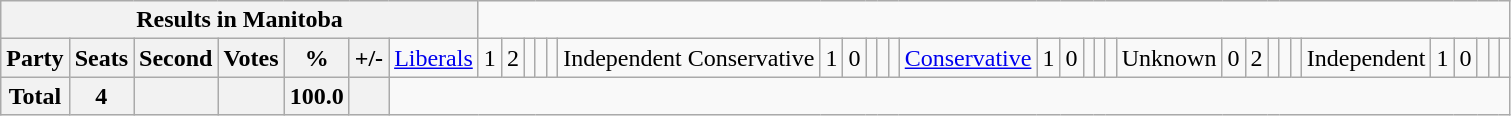<table class="wikitable">
<tr>
<th colspan=8>Results in Manitoba</th>
</tr>
<tr>
<th colspan=2>Party</th>
<th>Seats</th>
<th>Second</th>
<th>Votes</th>
<th>%</th>
<th>+/-<br></th>
<td><a href='#'>Liberals</a></td>
<td align="right">1</td>
<td align="right">2</td>
<td align="right"></td>
<td align="right"></td>
<td align="right"><br></td>
<td>Independent Conservative</td>
<td align="right">1</td>
<td align="right">0</td>
<td align="right"></td>
<td align="right"></td>
<td align="right"><br></td>
<td><a href='#'>Conservative</a></td>
<td align="right">1</td>
<td align="right">0</td>
<td align="right"></td>
<td align="right"></td>
<td align="right"><br></td>
<td>Unknown</td>
<td align="right">0</td>
<td align="right">2</td>
<td align="right"></td>
<td align="right"></td>
<td align="right"><br></td>
<td>Independent</td>
<td align="right">1</td>
<td align="right">0</td>
<td align="right"></td>
<td align="right"></td>
<td align="right"></td>
</tr>
<tr>
<th colspan="2">Total</th>
<th>4</th>
<th colspan="1"></th>
<th></th>
<th>100.0</th>
<th></th>
</tr>
</table>
